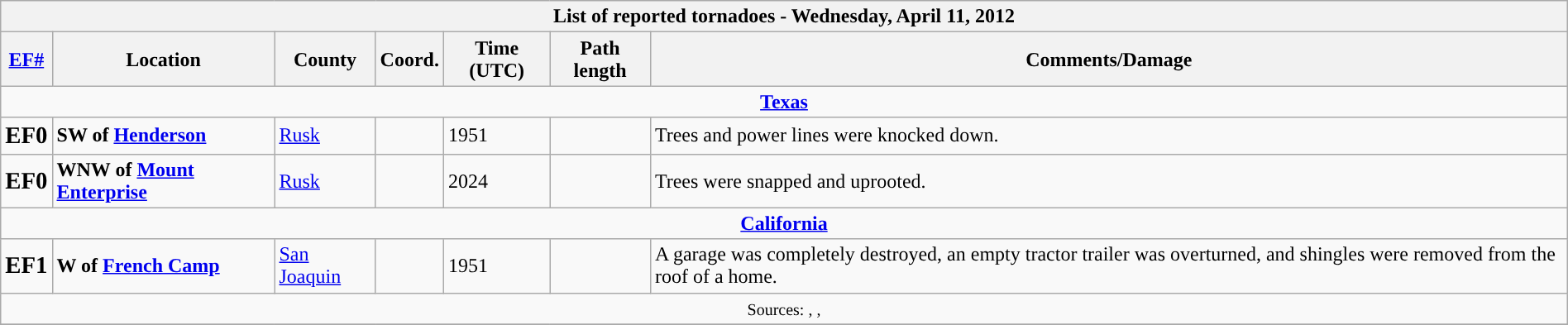<table class="wikitable collapsible" width="100%">
<tr>
<th colspan="7">List of reported tornadoes - Wednesday, April 11, 2012</th>
</tr>
<tr>
<th><a href='#'>EF#</a></th>
<th>Location</th>
<th>County</th>
<th>Coord.</th>
<th>Time (UTC)</th>
<th>Path length</th>
<th>Comments/Damage</th>
</tr>
<tr>
<td colspan="7" align=center><strong><a href='#'>Texas</a></strong></td>
</tr>
<tr>
<td><big><strong>EF0</strong></big></td>
<td><strong>SW of <a href='#'>Henderson</a></strong></td>
<td><a href='#'>Rusk</a></td>
<td></td>
<td>1951</td>
<td></td>
<td>Trees and power lines were knocked down.</td>
</tr>
<tr>
<td><big><strong>EF0</strong></big></td>
<td><strong>WNW of <a href='#'>Mount Enterprise</a></strong></td>
<td><a href='#'>Rusk</a></td>
<td></td>
<td>2024</td>
<td></td>
<td>Trees were snapped and uprooted.</td>
</tr>
<tr>
<td colspan="7" align=center><strong><a href='#'>California</a></strong></td>
</tr>
<tr>
<td><big><strong>EF1</strong></big></td>
<td><strong>W of <a href='#'>French Camp</a></strong></td>
<td><a href='#'>San Joaquin</a></td>
<td></td>
<td>1951</td>
<td></td>
<td>A garage was completely destroyed, an empty tractor trailer was overturned, and shingles were removed from the roof of a home.</td>
</tr>
<tr>
<td colspan="7" align=center><small>Sources: , , </small></td>
</tr>
<tr>
</tr>
</table>
